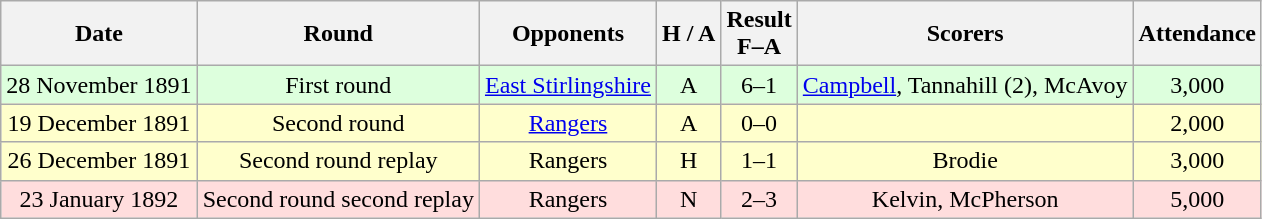<table class="wikitable" style="text-align:center">
<tr>
<th>Date</th>
<th>Round</th>
<th>Opponents</th>
<th>H / A</th>
<th>Result<br>F–A</th>
<th>Scorers</th>
<th>Attendance</th>
</tr>
<tr bgcolor=#ddffdd>
<td>28 November 1891</td>
<td>First round</td>
<td><a href='#'>East Stirlingshire</a></td>
<td>A</td>
<td>6–1</td>
<td><a href='#'>Campbell</a>, Tannahill (2), McAvoy</td>
<td>3,000</td>
</tr>
<tr bgcolor=#ffffcc>
<td>19 December 1891</td>
<td>Second round</td>
<td><a href='#'>Rangers</a></td>
<td>A</td>
<td>0–0</td>
<td></td>
<td>2,000</td>
</tr>
<tr bgcolor=#ffffcc>
<td>26 December 1891</td>
<td>Second round replay</td>
<td>Rangers</td>
<td>H</td>
<td>1–1</td>
<td>Brodie</td>
<td>3,000</td>
</tr>
<tr bgcolor=#ffdddd>
<td>23 January 1892</td>
<td>Second round second replay</td>
<td>Rangers</td>
<td>N</td>
<td>2–3</td>
<td>Kelvin, McPherson</td>
<td>5,000</td>
</tr>
</table>
